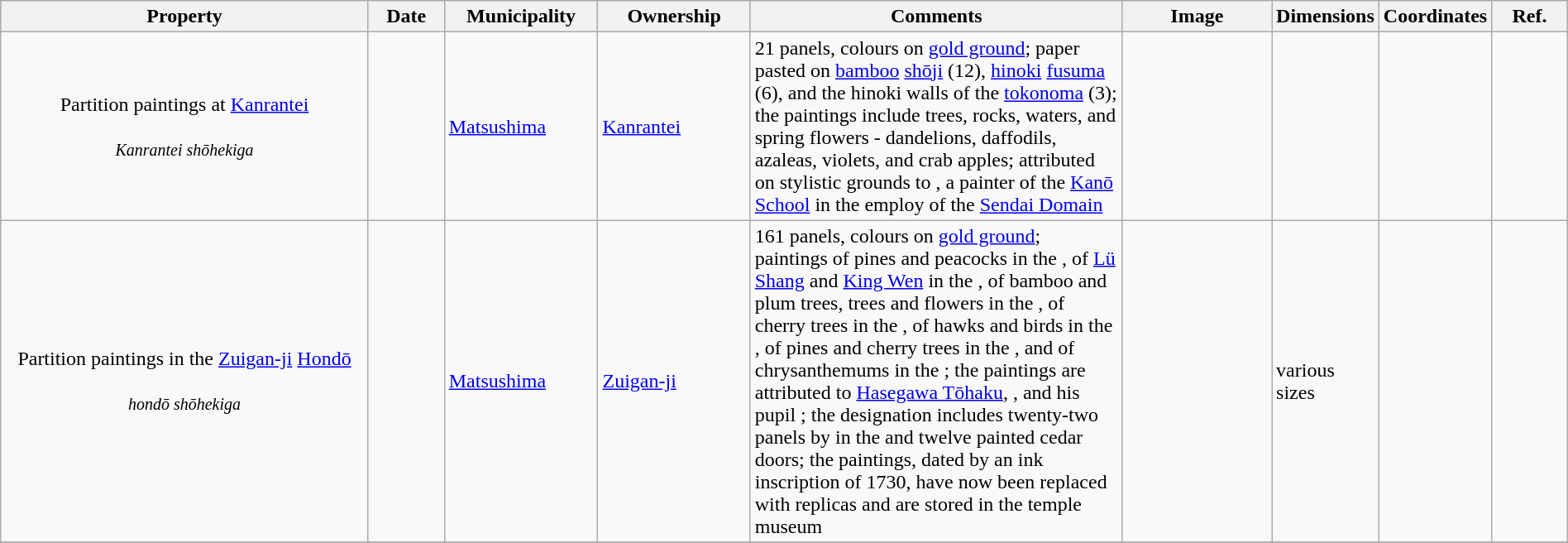<table class="wikitable sortable"  style="width:100%;">
<tr>
<th width="25%" align="left">Property</th>
<th width="5%" align="left">Date</th>
<th width="10%" align="left">Municipality</th>
<th width="10%" align="left">Ownership</th>
<th width="25%" align="left" class="unsortable">Comments</th>
<th width="10%" align="left" class="unsortable">Image</th>
<th width="5%" align="left" class="unsortable">Dimensions</th>
<th width="5%" align="left" class="unsortable">Coordinates</th>
<th width="5%" align="left" class="unsortable">Ref.</th>
</tr>
<tr>
<td align="center">Partition paintings at <a href='#'>Kanrantei</a><br><br><small><em>Kanrantei shōhekiga</em></small></td>
<td></td>
<td><a href='#'>Matsushima</a></td>
<td><a href='#'>Kanrantei</a></td>
<td>21 panels, colours on <a href='#'>gold ground</a>; paper pasted on <a href='#'>bamboo</a> <a href='#'>shōji</a> (12), <a href='#'>hinoki</a> <a href='#'>fusuma</a> (6), and the hinoki walls of the <a href='#'>tokonoma</a> (3); the paintings include trees, rocks, waters, and spring flowers - dandelions, daffodils, azaleas, violets, and crab apples; attributed on stylistic grounds to , a painter of the <a href='#'>Kanō School</a> in the employ of the <a href='#'>Sendai Domain</a></td>
<td></td>
<td></td>
<td></td>
<td></td>
</tr>
<tr>
<td align="center">Partition paintings in the <a href='#'>Zuigan-ji</a> <a href='#'>Hondō</a><br><br><small><em>hondō shōhekiga</em></small></td>
<td></td>
<td><a href='#'>Matsushima</a></td>
<td><a href='#'>Zuigan-ji</a></td>
<td>161 panels, colours on <a href='#'>gold ground</a>; paintings of pines and peacocks in the , of <a href='#'>Lü Shang</a> and <a href='#'>King Wen</a> in the , of bamboo and plum trees, trees and flowers in the , of cherry trees in the , of hawks and birds in the , of pines and cherry trees in the , and of chrysanthemums in the ; the paintings are attributed to <a href='#'>Hasegawa Tōhaku</a>, , and his pupil ; the designation includes twenty-two panels by  in the  and twelve painted cedar doors; the paintings, dated by an ink inscription of 1730, have now been replaced with replicas and are stored in the temple museum</td>
<td></td>
<td>various sizes</td>
<td></td>
<td></td>
</tr>
<tr>
</tr>
</table>
